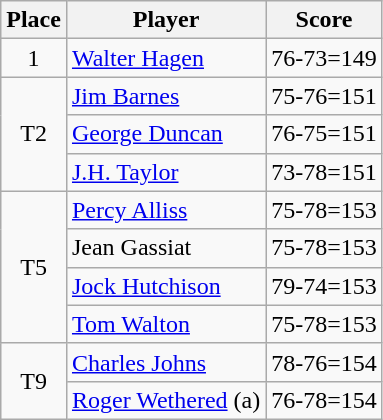<table class=wikitable>
<tr>
<th>Place</th>
<th>Player</th>
<th>Score</th>
</tr>
<tr>
<td align=center>1</td>
<td> <a href='#'>Walter Hagen</a></td>
<td>76-73=149</td>
</tr>
<tr>
<td rowspan=3 align=center>T2</td>
<td> <a href='#'>Jim Barnes</a></td>
<td>75-76=151</td>
</tr>
<tr>
<td> <a href='#'>George Duncan</a></td>
<td>76-75=151</td>
</tr>
<tr>
<td> <a href='#'>J.H. Taylor</a></td>
<td>73-78=151</td>
</tr>
<tr>
<td rowspan=4 align=center>T5</td>
<td> <a href='#'>Percy Alliss</a></td>
<td>75-78=153</td>
</tr>
<tr>
<td> Jean Gassiat</td>
<td>75-78=153</td>
</tr>
<tr>
<td> <a href='#'>Jock Hutchison</a></td>
<td>79-74=153</td>
</tr>
<tr>
<td> <a href='#'>Tom Walton</a></td>
<td>75-78=153</td>
</tr>
<tr>
<td rowspan=2 align=center>T9</td>
<td> <a href='#'>Charles Johns</a></td>
<td>78-76=154</td>
</tr>
<tr>
<td> <a href='#'>Roger Wethered</a> (a)</td>
<td>76-78=154</td>
</tr>
</table>
